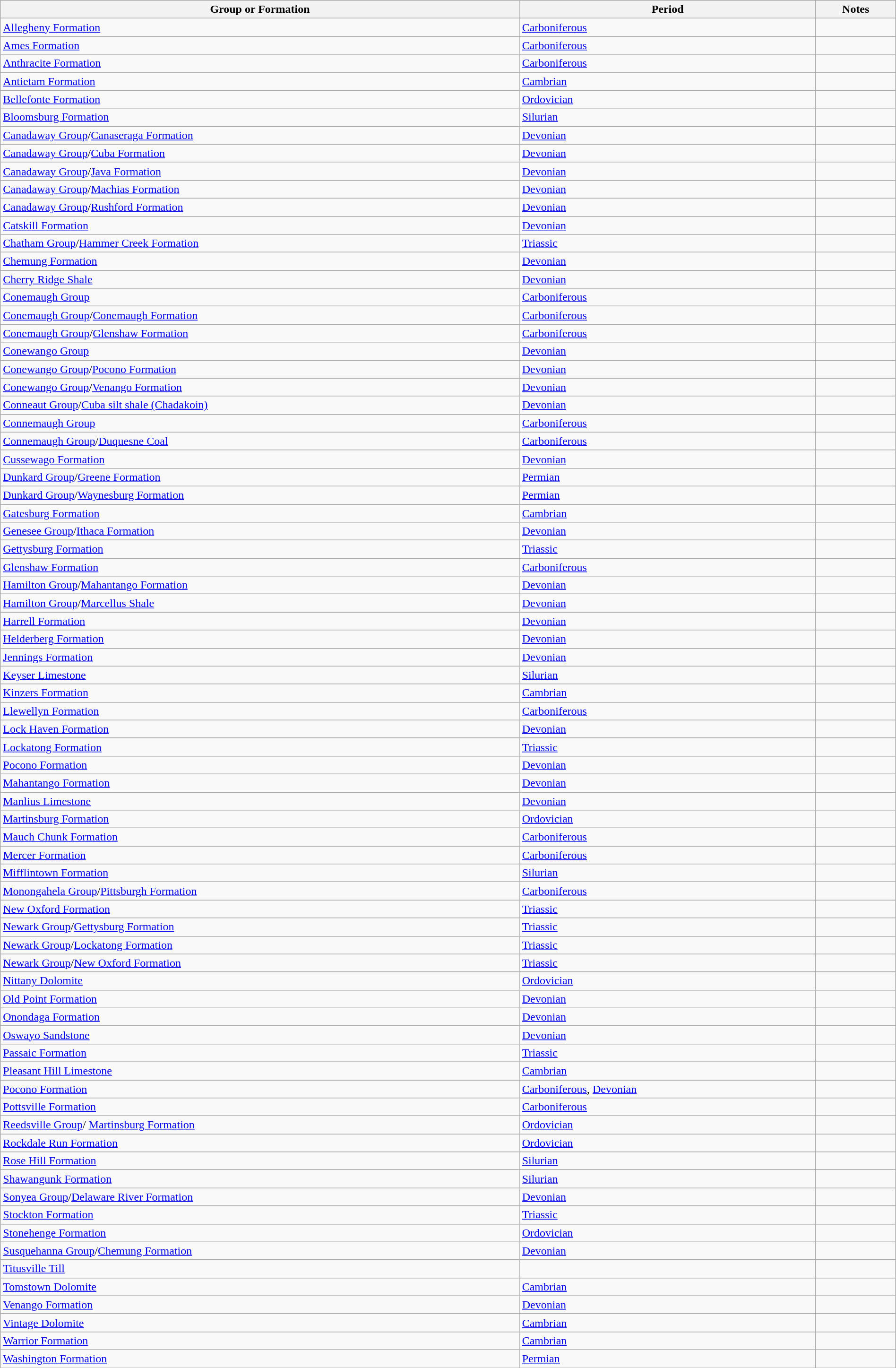<table class="wikitable sortable" style="width: 100%;">
<tr>
<th>Group or Formation</th>
<th>Period</th>
<th class="unsortable">Notes</th>
</tr>
<tr>
<td><a href='#'>Allegheny Formation</a></td>
<td><a href='#'>Carboniferous</a></td>
<td></td>
</tr>
<tr>
<td><a href='#'>Ames Formation</a></td>
<td><a href='#'>Carboniferous</a></td>
<td></td>
</tr>
<tr>
<td><a href='#'>Anthracite Formation</a></td>
<td><a href='#'>Carboniferous</a></td>
<td></td>
</tr>
<tr>
<td><a href='#'>Antietam Formation</a></td>
<td><a href='#'>Cambrian</a></td>
<td></td>
</tr>
<tr>
<td><a href='#'>Bellefonte Formation</a></td>
<td><a href='#'>Ordovician</a></td>
<td></td>
</tr>
<tr>
<td><a href='#'>Bloomsburg Formation</a></td>
<td><a href='#'>Silurian</a></td>
<td></td>
</tr>
<tr>
<td><a href='#'>Canadaway Group</a>/<a href='#'>Canaseraga Formation</a></td>
<td><a href='#'>Devonian</a></td>
<td></td>
</tr>
<tr>
<td><a href='#'>Canadaway Group</a>/<a href='#'>Cuba Formation</a></td>
<td><a href='#'>Devonian</a></td>
<td></td>
</tr>
<tr>
<td><a href='#'>Canadaway Group</a>/<a href='#'>Java Formation</a></td>
<td><a href='#'>Devonian</a></td>
<td></td>
</tr>
<tr>
<td><a href='#'>Canadaway Group</a>/<a href='#'>Machias Formation</a></td>
<td><a href='#'>Devonian</a></td>
<td></td>
</tr>
<tr>
<td><a href='#'>Canadaway Group</a>/<a href='#'>Rushford Formation</a></td>
<td><a href='#'>Devonian</a></td>
<td></td>
</tr>
<tr>
<td><a href='#'>Catskill Formation</a></td>
<td><a href='#'>Devonian</a></td>
<td></td>
</tr>
<tr>
<td><a href='#'>Chatham Group</a>/<a href='#'>Hammer Creek Formation</a></td>
<td><a href='#'>Triassic</a></td>
<td></td>
</tr>
<tr>
<td><a href='#'>Chemung Formation</a></td>
<td><a href='#'>Devonian</a></td>
<td></td>
</tr>
<tr>
<td><a href='#'>Cherry Ridge Shale</a></td>
<td><a href='#'>Devonian</a></td>
<td></td>
</tr>
<tr>
<td><a href='#'>Conemaugh Group</a></td>
<td><a href='#'>Carboniferous</a></td>
<td></td>
</tr>
<tr>
<td><a href='#'>Conemaugh Group</a>/<a href='#'>Conemaugh Formation</a></td>
<td><a href='#'>Carboniferous</a></td>
<td></td>
</tr>
<tr>
<td><a href='#'>Conemaugh Group</a>/<a href='#'>Glenshaw Formation</a></td>
<td><a href='#'>Carboniferous</a></td>
<td></td>
</tr>
<tr>
<td><a href='#'>Conewango Group</a></td>
<td><a href='#'>Devonian</a></td>
<td></td>
</tr>
<tr>
<td><a href='#'>Conewango Group</a>/<a href='#'>Pocono Formation</a></td>
<td><a href='#'>Devonian</a></td>
<td></td>
</tr>
<tr>
<td><a href='#'>Conewango Group</a>/<a href='#'>Venango Formation</a></td>
<td><a href='#'>Devonian</a></td>
<td></td>
</tr>
<tr>
<td><a href='#'>Conneaut Group</a>/<a href='#'>Cuba silt shale (Chadakoin)</a></td>
<td><a href='#'>Devonian</a></td>
<td></td>
</tr>
<tr>
<td><a href='#'>Connemaugh Group</a></td>
<td><a href='#'>Carboniferous</a></td>
<td></td>
</tr>
<tr>
<td><a href='#'>Connemaugh Group</a>/<a href='#'>Duquesne Coal</a></td>
<td><a href='#'>Carboniferous</a></td>
<td></td>
</tr>
<tr>
<td><a href='#'>Cussewago Formation</a></td>
<td><a href='#'>Devonian</a></td>
<td></td>
</tr>
<tr>
<td><a href='#'>Dunkard Group</a>/<a href='#'>Greene Formation</a></td>
<td><a href='#'>Permian</a></td>
<td></td>
</tr>
<tr>
<td><a href='#'>Dunkard Group</a>/<a href='#'>Waynesburg Formation</a></td>
<td><a href='#'>Permian</a></td>
<td></td>
</tr>
<tr>
<td><a href='#'>Gatesburg Formation</a></td>
<td><a href='#'>Cambrian</a></td>
<td></td>
</tr>
<tr>
<td><a href='#'>Genesee Group</a>/<a href='#'>Ithaca Formation</a></td>
<td><a href='#'>Devonian</a></td>
<td></td>
</tr>
<tr>
<td><a href='#'>Gettysburg Formation</a></td>
<td><a href='#'>Triassic</a></td>
<td></td>
</tr>
<tr>
<td><a href='#'>Glenshaw Formation</a></td>
<td><a href='#'>Carboniferous</a></td>
<td></td>
</tr>
<tr>
<td><a href='#'>Hamilton Group</a>/<a href='#'>Mahantango Formation</a></td>
<td><a href='#'>Devonian</a></td>
<td></td>
</tr>
<tr>
<td><a href='#'>Hamilton Group</a>/<a href='#'>Marcellus Shale</a></td>
<td><a href='#'>Devonian</a></td>
<td></td>
</tr>
<tr>
<td><a href='#'>Harrell Formation</a></td>
<td><a href='#'>Devonian</a></td>
<td></td>
</tr>
<tr>
<td><a href='#'>Helderberg Formation</a></td>
<td><a href='#'>Devonian</a></td>
<td></td>
</tr>
<tr>
<td><a href='#'>Jennings Formation</a></td>
<td><a href='#'>Devonian</a></td>
<td></td>
</tr>
<tr>
<td><a href='#'>Keyser Limestone</a></td>
<td><a href='#'>Silurian</a></td>
<td></td>
</tr>
<tr>
<td><a href='#'>Kinzers Formation</a></td>
<td><a href='#'>Cambrian</a></td>
<td></td>
</tr>
<tr>
<td><a href='#'>Llewellyn Formation</a></td>
<td><a href='#'>Carboniferous</a></td>
<td></td>
</tr>
<tr>
<td><a href='#'>Lock Haven Formation</a></td>
<td><a href='#'>Devonian</a></td>
<td></td>
</tr>
<tr>
<td><a href='#'>Lockatong Formation</a></td>
<td><a href='#'>Triassic</a></td>
<td></td>
</tr>
<tr>
<td><a href='#'>Pocono Formation</a></td>
<td><a href='#'>Devonian</a></td>
<td></td>
</tr>
<tr>
<td><a href='#'>Mahantango Formation</a></td>
<td><a href='#'>Devonian</a></td>
<td></td>
</tr>
<tr>
<td><a href='#'>Manlius Limestone</a></td>
<td><a href='#'>Devonian</a></td>
<td></td>
</tr>
<tr>
<td><a href='#'>Martinsburg Formation</a></td>
<td><a href='#'>Ordovician</a></td>
<td></td>
</tr>
<tr>
<td><a href='#'>Mauch Chunk Formation</a></td>
<td><a href='#'>Carboniferous</a></td>
<td></td>
</tr>
<tr>
<td><a href='#'>Mercer Formation</a></td>
<td><a href='#'>Carboniferous</a></td>
<td></td>
</tr>
<tr>
<td><a href='#'>Mifflintown Formation</a></td>
<td><a href='#'>Silurian</a></td>
<td></td>
</tr>
<tr>
<td><a href='#'>Monongahela Group</a>/<a href='#'>Pittsburgh Formation</a></td>
<td><a href='#'>Carboniferous</a></td>
<td></td>
</tr>
<tr>
<td><a href='#'>New Oxford Formation</a></td>
<td><a href='#'>Triassic</a></td>
<td></td>
</tr>
<tr>
<td><a href='#'>Newark Group</a>/<a href='#'>Gettysburg Formation</a></td>
<td><a href='#'>Triassic</a></td>
<td></td>
</tr>
<tr>
<td><a href='#'>Newark Group</a>/<a href='#'>Lockatong Formation</a></td>
<td><a href='#'>Triassic</a></td>
<td></td>
</tr>
<tr>
<td><a href='#'>Newark Group</a>/<a href='#'>New Oxford Formation</a></td>
<td><a href='#'>Triassic</a></td>
<td></td>
</tr>
<tr>
<td><a href='#'>Nittany Dolomite</a></td>
<td><a href='#'>Ordovician</a></td>
<td></td>
</tr>
<tr>
<td><a href='#'>Old Point Formation</a></td>
<td><a href='#'>Devonian</a></td>
<td></td>
</tr>
<tr>
<td><a href='#'>Onondaga Formation</a></td>
<td><a href='#'>Devonian</a></td>
<td></td>
</tr>
<tr>
<td><a href='#'>Oswayo Sandstone</a></td>
<td><a href='#'>Devonian</a></td>
<td></td>
</tr>
<tr>
<td><a href='#'>Passaic Formation</a></td>
<td><a href='#'>Triassic</a></td>
<td></td>
</tr>
<tr>
<td><a href='#'>Pleasant Hill Limestone</a></td>
<td><a href='#'>Cambrian</a></td>
<td></td>
</tr>
<tr>
<td><a href='#'>Pocono Formation</a></td>
<td><a href='#'>Carboniferous</a>, <a href='#'>Devonian</a></td>
<td></td>
</tr>
<tr>
<td><a href='#'>Pottsville Formation</a></td>
<td><a href='#'>Carboniferous</a></td>
<td></td>
</tr>
<tr>
<td><a href='#'>Reedsville Group</a>/ <a href='#'>Martinsburg Formation</a></td>
<td><a href='#'>Ordovician</a></td>
<td></td>
</tr>
<tr>
<td><a href='#'>Rockdale Run Formation</a></td>
<td><a href='#'>Ordovician</a></td>
<td></td>
</tr>
<tr>
<td><a href='#'>Rose Hill Formation</a></td>
<td><a href='#'>Silurian</a></td>
<td></td>
</tr>
<tr>
<td><a href='#'>Shawangunk Formation</a></td>
<td><a href='#'>Silurian</a></td>
<td></td>
</tr>
<tr>
<td><a href='#'>Sonyea Group</a>/<a href='#'>Delaware River Formation</a></td>
<td><a href='#'>Devonian</a></td>
<td></td>
</tr>
<tr>
<td><a href='#'>Stockton Formation</a></td>
<td><a href='#'>Triassic</a></td>
<td></td>
</tr>
<tr>
<td><a href='#'>Stonehenge Formation</a></td>
<td><a href='#'>Ordovician</a></td>
<td></td>
</tr>
<tr>
<td><a href='#'>Susquehanna Group</a>/<a href='#'>Chemung Formation</a></td>
<td><a href='#'>Devonian</a></td>
<td></td>
</tr>
<tr>
<td><a href='#'>Titusville Till</a></td>
<td></td>
<td></td>
</tr>
<tr>
<td><a href='#'>Tomstown Dolomite</a></td>
<td><a href='#'>Cambrian</a></td>
<td></td>
</tr>
<tr>
<td><a href='#'>Venango Formation</a></td>
<td><a href='#'>Devonian</a></td>
<td></td>
</tr>
<tr>
<td><a href='#'>Vintage Dolomite</a></td>
<td><a href='#'>Cambrian</a></td>
<td></td>
</tr>
<tr>
<td><a href='#'>Warrior Formation</a></td>
<td><a href='#'>Cambrian</a></td>
<td></td>
</tr>
<tr>
<td><a href='#'>Washington Formation</a></td>
<td><a href='#'>Permian</a></td>
<td></td>
</tr>
<tr>
</tr>
</table>
